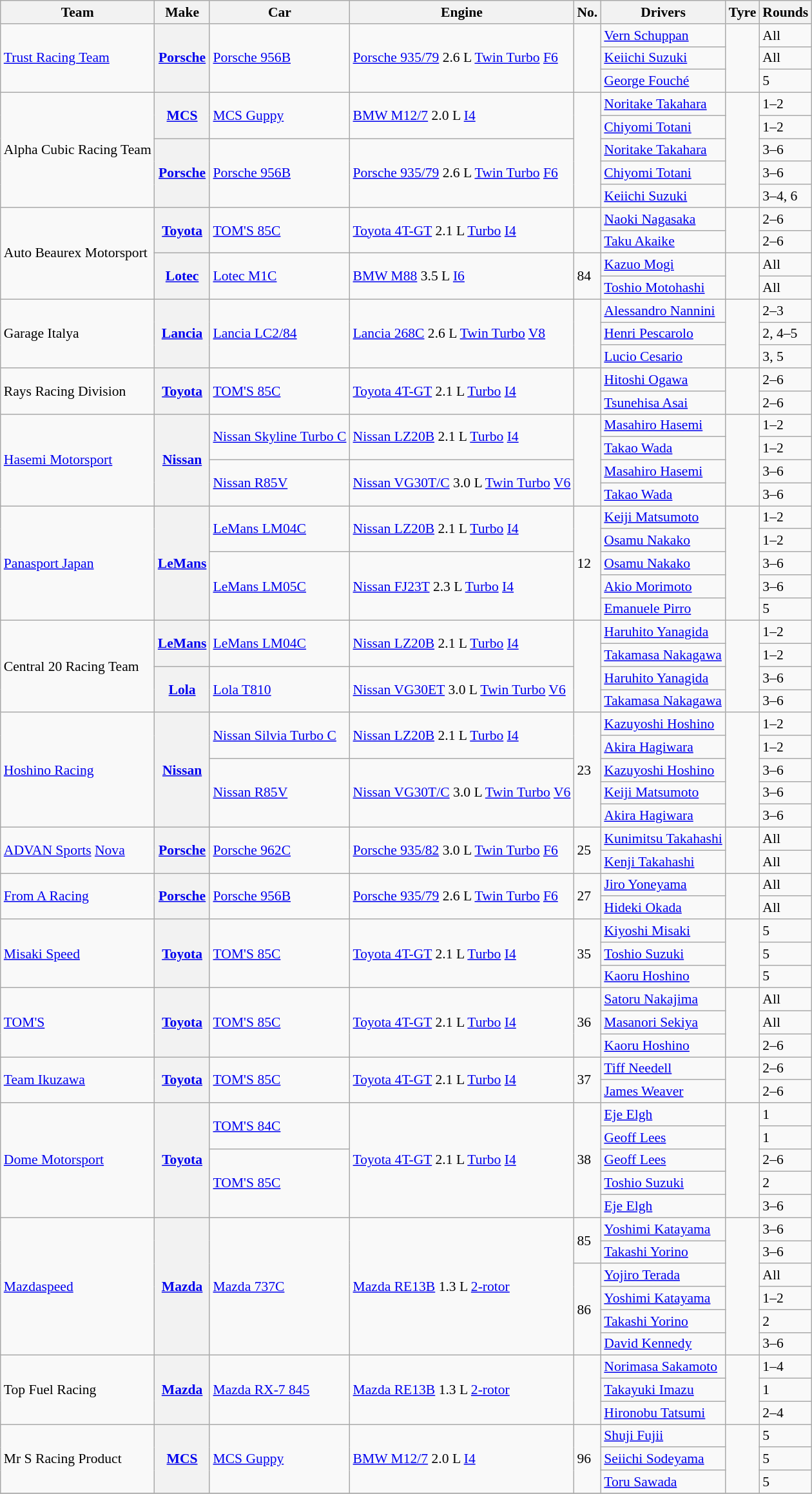<table class="wikitable" style="font-size: 90%;">
<tr>
<th>Team</th>
<th>Make</th>
<th>Car</th>
<th>Engine</th>
<th>No.</th>
<th>Drivers</th>
<th>Tyre</th>
<th>Rounds</th>
</tr>
<tr>
<td rowspan=3><a href='#'>Trust Racing Team</a></td>
<th rowspan=3><a href='#'>Porsche</a></th>
<td rowspan=3><a href='#'>Porsche 956B</a></td>
<td rowspan=3><a href='#'>Porsche 935/79</a> 2.6 L <a href='#'>Twin Turbo</a> <a href='#'>F6</a></td>
<td rowspan=3></td>
<td> <a href='#'>Vern Schuppan</a></td>
<td align=center rowspan=3></td>
<td>All</td>
</tr>
<tr>
<td> <a href='#'>Keiichi Suzuki</a></td>
<td>All</td>
</tr>
<tr>
<td> <a href='#'>George Fouché</a></td>
<td>5</td>
</tr>
<tr>
<td rowspan=5>Alpha Cubic Racing Team</td>
<th rowspan=2><a href='#'>MCS</a></th>
<td rowspan=2><a href='#'>MCS Guppy</a></td>
<td rowspan=2><a href='#'>BMW M12/7</a> 2.0 L <a href='#'>I4</a></td>
<td rowspan=5></td>
<td> <a href='#'>Noritake Takahara</a></td>
<td align=center rowspan=5></td>
<td>1–2</td>
</tr>
<tr>
<td> <a href='#'>Chiyomi Totani</a></td>
<td>1–2</td>
</tr>
<tr>
<th rowspan=3><a href='#'>Porsche</a></th>
<td rowspan=3><a href='#'>Porsche 956B</a></td>
<td rowspan=3><a href='#'>Porsche 935/79</a> 2.6 L <a href='#'>Twin Turbo</a> <a href='#'>F6</a></td>
<td> <a href='#'>Noritake Takahara</a></td>
<td>3–6</td>
</tr>
<tr>
<td> <a href='#'>Chiyomi Totani</a></td>
<td>3–6</td>
</tr>
<tr>
<td> <a href='#'>Keiichi Suzuki</a></td>
<td>3–4, 6</td>
</tr>
<tr>
<td rowspan=4>Auto Beaurex Motorsport</td>
<th rowspan=2><a href='#'>Toyota</a></th>
<td rowspan=2><a href='#'>TOM'S 85C</a></td>
<td rowspan=2><a href='#'>Toyota 4T-GT</a> 2.1 L <a href='#'>Turbo</a> <a href='#'>I4</a></td>
<td rowspan=2></td>
<td> <a href='#'>Naoki Nagasaka</a></td>
<td align=center rowspan=2></td>
<td>2–6</td>
</tr>
<tr>
<td> <a href='#'>Taku Akaike</a></td>
<td>2–6</td>
</tr>
<tr>
<th rowspan=2><a href='#'>Lotec</a></th>
<td rowspan=2><a href='#'>Lotec M1C</a></td>
<td rowspan=2><a href='#'>BMW M88</a> 3.5 L <a href='#'>I6</a></td>
<td rowspan=2>84</td>
<td> <a href='#'>Kazuo Mogi</a></td>
<td align=center rowspan=2></td>
<td>All</td>
</tr>
<tr>
<td> <a href='#'>Toshio Motohashi</a></td>
<td>All</td>
</tr>
<tr>
<td rowspan=3>Garage Italya</td>
<th rowspan=3><a href='#'>Lancia</a></th>
<td rowspan=3><a href='#'>Lancia LC2/84</a></td>
<td rowspan=3><a href='#'>Lancia 268C</a> 2.6 L <a href='#'>Twin Turbo</a> <a href='#'>V8</a></td>
<td rowspan=3></td>
<td> <a href='#'>Alessandro Nannini</a></td>
<td align=center rowspan=3></td>
<td>2–3</td>
</tr>
<tr>
<td> <a href='#'>Henri Pescarolo</a></td>
<td>2, 4–5</td>
</tr>
<tr>
<td> <a href='#'>Lucio Cesario</a></td>
<td>3, 5</td>
</tr>
<tr>
<td rowspan=2>Rays Racing Division</td>
<th rowspan=2><a href='#'>Toyota</a></th>
<td rowspan=2><a href='#'>TOM'S 85C</a></td>
<td rowspan=2><a href='#'>Toyota 4T-GT</a> 2.1 L <a href='#'>Turbo</a> <a href='#'>I4</a></td>
<td rowspan=2></td>
<td> <a href='#'>Hitoshi Ogawa</a></td>
<td align=center rowspan=2></td>
<td>2–6</td>
</tr>
<tr>
<td> <a href='#'>Tsunehisa Asai</a></td>
<td>2–6</td>
</tr>
<tr>
<td rowspan=4><a href='#'>Hasemi Motorsport</a></td>
<th rowspan=4><a href='#'>Nissan</a></th>
<td rowspan=2><a href='#'>Nissan Skyline Turbo C</a></td>
<td rowspan=2><a href='#'>Nissan LZ20B</a> 2.1 L <a href='#'>Turbo</a> <a href='#'>I4</a></td>
<td rowspan=4></td>
<td> <a href='#'>Masahiro Hasemi</a></td>
<td align=center rowspan=4></td>
<td>1–2</td>
</tr>
<tr>
<td> <a href='#'>Takao Wada</a></td>
<td>1–2</td>
</tr>
<tr>
<td rowspan=2><a href='#'>Nissan R85V</a></td>
<td rowspan=2><a href='#'>Nissan VG30T/C</a> 3.0 L <a href='#'>Twin Turbo</a> <a href='#'>V6</a></td>
<td> <a href='#'>Masahiro Hasemi</a></td>
<td>3–6</td>
</tr>
<tr>
<td> <a href='#'>Takao Wada</a></td>
<td>3–6</td>
</tr>
<tr>
<td rowspan=5><a href='#'>Panasport Japan</a></td>
<th rowspan=5><a href='#'>LeMans</a></th>
<td rowspan=2><a href='#'>LeMans LM04C</a></td>
<td rowspan=2><a href='#'>Nissan LZ20B</a> 2.1 L <a href='#'>Turbo</a> <a href='#'>I4</a></td>
<td rowspan=5>12</td>
<td> <a href='#'>Keiji Matsumoto</a></td>
<td align=center rowspan=5></td>
<td>1–2</td>
</tr>
<tr>
<td> <a href='#'>Osamu Nakako</a></td>
<td>1–2</td>
</tr>
<tr>
<td rowspan=3><a href='#'>LeMans LM05C</a></td>
<td rowspan=3><a href='#'>Nissan FJ23T</a> 2.3 L <a href='#'>Turbo</a> <a href='#'>I4</a></td>
<td> <a href='#'>Osamu Nakako</a></td>
<td>3–6</td>
</tr>
<tr>
<td> <a href='#'>Akio Morimoto</a></td>
<td>3–6</td>
</tr>
<tr>
<td> <a href='#'>Emanuele Pirro</a></td>
<td>5</td>
</tr>
<tr>
<td rowspan=4>Central 20 Racing Team</td>
<th rowspan=2><a href='#'>LeMans</a></th>
<td rowspan=2><a href='#'>LeMans LM04C</a></td>
<td rowspan=2><a href='#'>Nissan LZ20B</a> 2.1 L <a href='#'>Turbo</a> <a href='#'>I4</a></td>
<td rowspan=4></td>
<td> <a href='#'>Haruhito Yanagida</a></td>
<td align=center rowspan=4></td>
<td>1–2</td>
</tr>
<tr>
<td> <a href='#'>Takamasa Nakagawa</a></td>
<td>1–2</td>
</tr>
<tr>
<th rowspan=2><a href='#'>Lola</a></th>
<td rowspan=2><a href='#'>Lola T810</a></td>
<td rowspan=2><a href='#'>Nissan VG30ET</a> 3.0 L <a href='#'>Twin Turbo</a> <a href='#'>V6</a></td>
<td> <a href='#'>Haruhito Yanagida</a></td>
<td>3–6</td>
</tr>
<tr>
<td> <a href='#'>Takamasa Nakagawa</a></td>
<td>3–6</td>
</tr>
<tr>
<td rowspan=5><a href='#'>Hoshino Racing</a></td>
<th rowspan=5><a href='#'>Nissan</a></th>
<td rowspan=2><a href='#'>Nissan Silvia Turbo C</a></td>
<td rowspan=2><a href='#'>Nissan LZ20B</a> 2.1 L <a href='#'>Turbo</a> <a href='#'>I4</a></td>
<td rowspan=5>23</td>
<td> <a href='#'>Kazuyoshi Hoshino</a></td>
<td align=center rowspan=5></td>
<td>1–2</td>
</tr>
<tr>
<td> <a href='#'>Akira Hagiwara</a></td>
<td>1–2</td>
</tr>
<tr>
<td rowspan=3><a href='#'>Nissan R85V</a></td>
<td rowspan=3><a href='#'>Nissan VG30T/C</a> 3.0 L <a href='#'>Twin Turbo</a> <a href='#'>V6</a></td>
<td> <a href='#'>Kazuyoshi Hoshino</a></td>
<td>3–6</td>
</tr>
<tr>
<td> <a href='#'>Keiji Matsumoto</a></td>
<td>3–6</td>
</tr>
<tr>
<td> <a href='#'>Akira Hagiwara</a></td>
<td>3–6</td>
</tr>
<tr>
<td rowspan=2><a href='#'>ADVAN Sports</a> <a href='#'>Nova</a></td>
<th rowspan=2><a href='#'>Porsche</a></th>
<td rowspan=2><a href='#'>Porsche 962C</a></td>
<td rowspan=2><a href='#'>Porsche 935/82</a> 3.0 L <a href='#'>Twin Turbo</a> <a href='#'>F6</a></td>
<td rowspan=2>25</td>
<td> <a href='#'>Kunimitsu Takahashi</a></td>
<td align=center rowspan=2></td>
<td>All</td>
</tr>
<tr>
<td> <a href='#'>Kenji Takahashi</a></td>
<td>All</td>
</tr>
<tr>
<td rowspan=2><a href='#'>From A Racing</a></td>
<th rowspan=2><a href='#'>Porsche</a></th>
<td rowspan=2><a href='#'>Porsche 956B</a></td>
<td rowspan=2><a href='#'>Porsche 935/79</a> 2.6 L <a href='#'>Twin Turbo</a> <a href='#'>F6</a></td>
<td rowspan=2>27</td>
<td> <a href='#'>Jiro Yoneyama</a></td>
<td align=center rowspan=2></td>
<td>All</td>
</tr>
<tr>
<td> <a href='#'>Hideki Okada</a></td>
<td>All</td>
</tr>
<tr>
<td rowspan=3><a href='#'>Misaki Speed</a></td>
<th rowspan=3><a href='#'>Toyota</a></th>
<td rowspan=3><a href='#'>TOM'S 85C</a></td>
<td rowspan=3><a href='#'>Toyota 4T-GT</a> 2.1 L <a href='#'>Turbo</a> <a href='#'>I4</a></td>
<td rowspan=3>35</td>
<td> <a href='#'>Kiyoshi Misaki</a></td>
<td align=center rowspan=3></td>
<td>5</td>
</tr>
<tr>
<td> <a href='#'>Toshio Suzuki</a></td>
<td>5</td>
</tr>
<tr>
<td> <a href='#'>Kaoru Hoshino</a></td>
<td>5</td>
</tr>
<tr>
<td rowspan=3><a href='#'>TOM'S</a></td>
<th rowspan=3><a href='#'>Toyota</a></th>
<td rowspan=3><a href='#'>TOM'S 85C</a></td>
<td rowspan=3><a href='#'>Toyota 4T-GT</a> 2.1 L <a href='#'>Turbo</a> <a href='#'>I4</a></td>
<td rowspan=3>36</td>
<td> <a href='#'>Satoru Nakajima</a></td>
<td align=center rowspan=3></td>
<td>All</td>
</tr>
<tr>
<td> <a href='#'>Masanori Sekiya</a></td>
<td>All</td>
</tr>
<tr>
<td> <a href='#'>Kaoru Hoshino</a></td>
<td>2–6</td>
</tr>
<tr>
<td rowspan=2><a href='#'>Team Ikuzawa</a></td>
<th rowspan=2><a href='#'>Toyota</a></th>
<td rowspan=2><a href='#'>TOM'S 85C</a></td>
<td rowspan=2><a href='#'>Toyota 4T-GT</a> 2.1 L <a href='#'>Turbo</a> <a href='#'>I4</a></td>
<td rowspan=2>37</td>
<td> <a href='#'>Tiff Needell</a></td>
<td align=center rowspan=2></td>
<td>2–6</td>
</tr>
<tr>
<td> <a href='#'>James Weaver</a></td>
<td>2–6</td>
</tr>
<tr>
<td rowspan=5><a href='#'>Dome Motorsport</a></td>
<th rowspan=5><a href='#'>Toyota</a></th>
<td rowspan=2><a href='#'>TOM'S 84C</a></td>
<td rowspan=5><a href='#'>Toyota 4T-GT</a> 2.1 L <a href='#'>Turbo</a> <a href='#'>I4</a></td>
<td rowspan=5>38</td>
<td> <a href='#'>Eje Elgh</a></td>
<td align=center rowspan=5></td>
<td>1</td>
</tr>
<tr>
<td> <a href='#'>Geoff Lees</a></td>
<td>1</td>
</tr>
<tr>
<td rowspan=3><a href='#'>TOM'S 85C</a></td>
<td> <a href='#'>Geoff Lees</a></td>
<td>2–6</td>
</tr>
<tr>
<td> <a href='#'>Toshio Suzuki</a></td>
<td>2</td>
</tr>
<tr>
<td> <a href='#'>Eje Elgh</a></td>
<td>3–6</td>
</tr>
<tr>
<td rowspan=6><a href='#'>Mazdaspeed</a></td>
<th rowspan=6><a href='#'>Mazda</a></th>
<td rowspan=6><a href='#'>Mazda 737C</a></td>
<td rowspan=6><a href='#'>Mazda RE13B</a> 1.3 L <a href='#'>2-rotor</a></td>
<td rowspan=2>85</td>
<td> <a href='#'>Yoshimi Katayama</a></td>
<td align=center rowspan=6></td>
<td>3–6</td>
</tr>
<tr>
<td> <a href='#'>Takashi Yorino</a></td>
<td>3–6</td>
</tr>
<tr>
<td rowspan=4>86</td>
<td> <a href='#'>Yojiro Terada</a></td>
<td>All</td>
</tr>
<tr>
<td> <a href='#'>Yoshimi Katayama</a></td>
<td>1–2</td>
</tr>
<tr>
<td> <a href='#'>Takashi Yorino</a></td>
<td>2</td>
</tr>
<tr>
<td> <a href='#'>David Kennedy</a></td>
<td>3–6</td>
</tr>
<tr>
<td rowspan=3>Top Fuel Racing</td>
<th rowspan=3><a href='#'>Mazda</a></th>
<td rowspan=3><a href='#'>Mazda RX-7 845</a></td>
<td rowspan=3><a href='#'>Mazda RE13B</a> 1.3 L <a href='#'>2-rotor</a></td>
<td rowspan=3></td>
<td> <a href='#'>Norimasa Sakamoto</a></td>
<td align=center rowspan=3></td>
<td>1–4</td>
</tr>
<tr>
<td> <a href='#'>Takayuki Imazu</a></td>
<td>1</td>
</tr>
<tr>
<td> <a href='#'>Hironobu Tatsumi</a></td>
<td>2–4</td>
</tr>
<tr>
<td rowspan=3>Mr S Racing Product</td>
<th rowspan=3><a href='#'>MCS</a></th>
<td rowspan=3><a href='#'>MCS Guppy</a></td>
<td rowspan=3><a href='#'>BMW M12/7</a> 2.0 L <a href='#'>I4</a></td>
<td rowspan=3>96</td>
<td> <a href='#'>Shuji Fujii</a></td>
<td align=center rowspan=3></td>
<td>5</td>
</tr>
<tr>
<td> <a href='#'>Seiichi Sodeyama</a></td>
<td>5</td>
</tr>
<tr>
<td> <a href='#'>Toru Sawada</a></td>
<td>5</td>
</tr>
<tr>
</tr>
</table>
